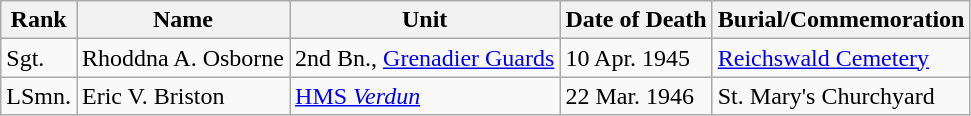<table class="wikitable">
<tr>
<th>Rank</th>
<th>Name</th>
<th>Unit</th>
<th>Date of Death</th>
<th>Burial/Commemoration</th>
</tr>
<tr>
<td>Sgt.</td>
<td>Rhoddna A. Osborne</td>
<td>2nd Bn., <a href='#'>Grenadier Guards</a></td>
<td>10 Apr. 1945</td>
<td><a href='#'>Reichswald Cemetery</a></td>
</tr>
<tr>
<td>LSmn.</td>
<td>Eric V. Briston</td>
<td><a href='#'>HMS <em>Verdun</em></a></td>
<td>22 Mar. 1946</td>
<td>St. Mary's Churchyard</td>
</tr>
</table>
